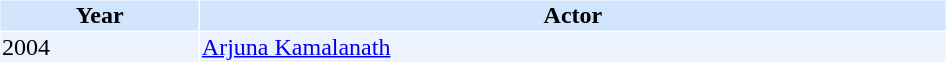<table cellspacing="1" cellpadding="1" border="0" width="50%">
<tr bgcolor="#d1e4fd">
<th>Year</th>
<th>Actor</th>
</tr>
<tr bgcolor=#edf3fe>
<td>2004</td>
<td><a href='#'>Arjuna Kamalanath</a></td>
</tr>
<tr>
</tr>
</table>
